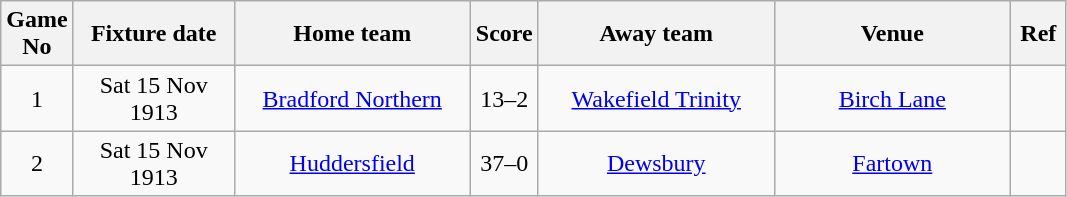<table class="wikitable" style="text-align:center;">
<tr>
<th width=20 abbr="No">Game No</th>
<th width=100 abbr="Date">Fixture date</th>
<th width=150 abbr="Home team">Home team</th>
<th width=20 abbr="Score">Score</th>
<th width=150 abbr="Away team">Away team</th>
<th width=150 abbr="Venue">Venue</th>
<th width=30 abbr="Ref">Ref</th>
</tr>
<tr>
<td>1</td>
<td>Sat 15 Nov 1913</td>
<td><a href='#'>Bradford Northern</a></td>
<td>13–2</td>
<td><a href='#'>Wakefield Trinity</a></td>
<td><a href='#'>Birch Lane</a></td>
<td></td>
</tr>
<tr>
<td>2</td>
<td>Sat 15 Nov 1913</td>
<td><a href='#'>Huddersfield</a></td>
<td>37–0</td>
<td><a href='#'>Dewsbury</a></td>
<td><a href='#'>Fartown</a></td>
<td></td>
</tr>
</table>
